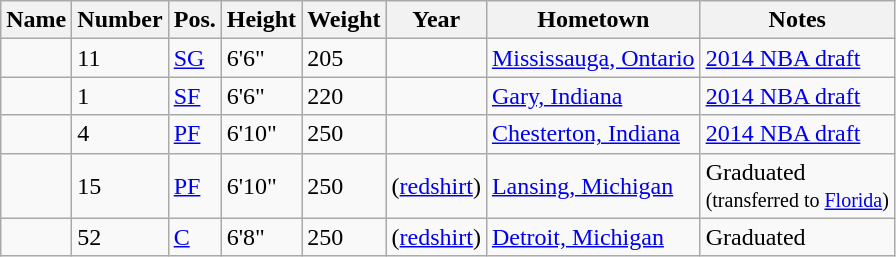<table class="wikitable sortable" border="1">
<tr>
<th>Name</th>
<th>Number</th>
<th>Pos.</th>
<th>Height</th>
<th>Weight</th>
<th>Year</th>
<th>Hometown</th>
<th class="unsortable">Notes</th>
</tr>
<tr>
<td></td>
<td>11</td>
<td><a href='#'>SG</a></td>
<td>6'6"</td>
<td>205</td>
<td></td>
<td><a href='#'>Mississauga, Ontario</a></td>
<td><a href='#'>2014 NBA draft</a></td>
</tr>
<tr>
<td></td>
<td>1</td>
<td><a href='#'>SF</a></td>
<td>6'6"</td>
<td>220</td>
<td></td>
<td><a href='#'>Gary, Indiana</a></td>
<td><a href='#'>2014 NBA draft</a></td>
</tr>
<tr>
<td></td>
<td>4</td>
<td><a href='#'>PF</a></td>
<td>6'10"</td>
<td>250</td>
<td></td>
<td><a href='#'>Chesterton, Indiana</a></td>
<td><a href='#'>2014 NBA draft</a></td>
</tr>
<tr>
<td></td>
<td>15</td>
<td><a href='#'>PF</a></td>
<td>6'10"</td>
<td>250</td>
<td> (<a href='#'>redshirt</a>)</td>
<td><a href='#'>Lansing, Michigan</a></td>
<td>Graduated<br><small>(transferred to <a href='#'>Florida</a>)</small></td>
</tr>
<tr>
<td></td>
<td>52</td>
<td><a href='#'>C</a></td>
<td>6'8"</td>
<td>250</td>
<td> (<a href='#'>redshirt</a>)</td>
<td><a href='#'>Detroit, Michigan</a></td>
<td>Graduated</td>
</tr>
</table>
